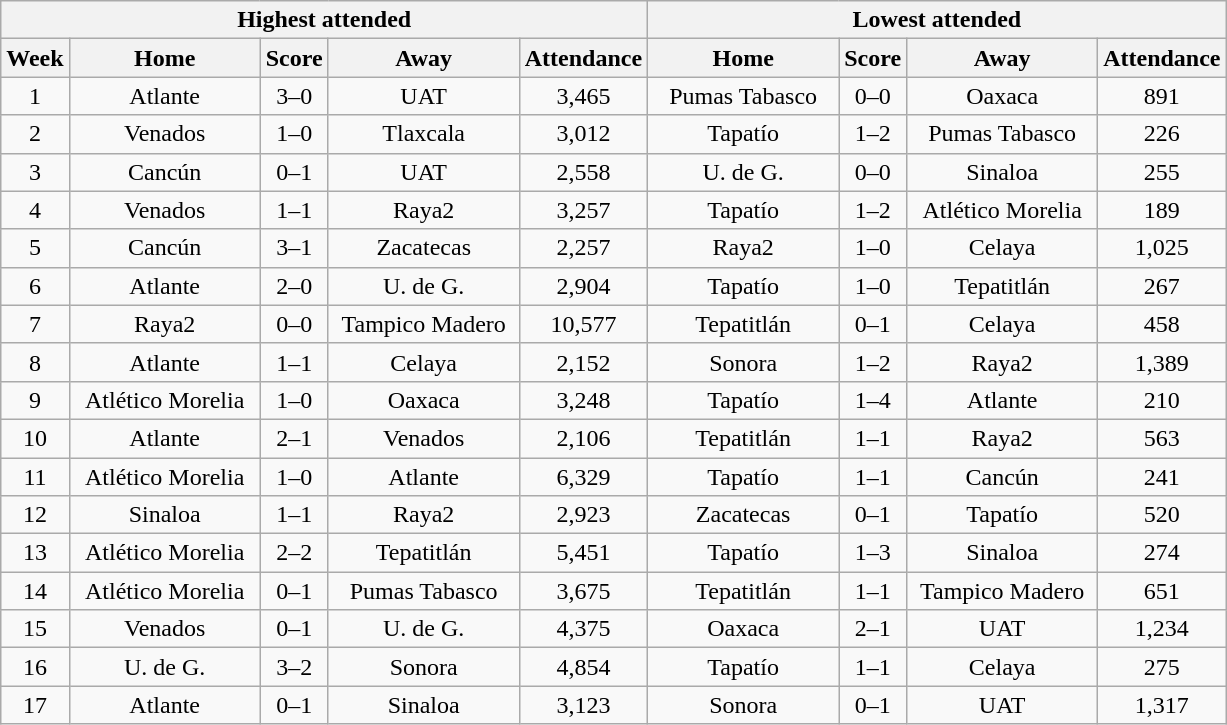<table class="wikitable" style="text-align:center">
<tr>
<th colspan=5>Highest attended</th>
<th colspan=4>Lowest attended</th>
</tr>
<tr>
<th>Week</th>
<th class="unsortable" width=120>Home</th>
<th>Score</th>
<th class="unsortable" width=120>Away</th>
<th>Attendance</th>
<th class="unsortable" width=120>Home</th>
<th>Score</th>
<th class="unsortable" width=120>Away</th>
<th>Attendance</th>
</tr>
<tr>
<td>1</td>
<td>Atlante</td>
<td>3–0</td>
<td>UAT</td>
<td>3,465</td>
<td>Pumas Tabasco</td>
<td>0–0</td>
<td>Oaxaca</td>
<td>891</td>
</tr>
<tr>
<td>2</td>
<td>Venados</td>
<td>1–0</td>
<td>Tlaxcala</td>
<td>3,012</td>
<td>Tapatío</td>
<td>1–2</td>
<td>Pumas Tabasco</td>
<td>226</td>
</tr>
<tr>
<td>3</td>
<td>Cancún</td>
<td>0–1</td>
<td>UAT</td>
<td>2,558</td>
<td>U. de G.</td>
<td>0–0</td>
<td>Sinaloa</td>
<td>255</td>
</tr>
<tr>
<td>4</td>
<td>Venados</td>
<td>1–1</td>
<td>Raya2</td>
<td>3,257</td>
<td>Tapatío</td>
<td>1–2</td>
<td>Atlético Morelia</td>
<td>189</td>
</tr>
<tr>
<td>5</td>
<td>Cancún</td>
<td>3–1</td>
<td>Zacatecas</td>
<td>2,257</td>
<td>Raya2</td>
<td>1–0</td>
<td>Celaya</td>
<td>1,025</td>
</tr>
<tr>
<td>6</td>
<td>Atlante</td>
<td>2–0</td>
<td>U. de G.</td>
<td>2,904</td>
<td>Tapatío</td>
<td>1–0</td>
<td>Tepatitlán</td>
<td>267</td>
</tr>
<tr>
<td>7</td>
<td>Raya2</td>
<td>0–0</td>
<td>Tampico Madero</td>
<td>10,577</td>
<td>Tepatitlán</td>
<td>0–1</td>
<td>Celaya</td>
<td>458</td>
</tr>
<tr>
<td>8</td>
<td>Atlante</td>
<td>1–1</td>
<td>Celaya</td>
<td>2,152</td>
<td>Sonora</td>
<td>1–2</td>
<td>Raya2</td>
<td>1,389</td>
</tr>
<tr>
<td>9</td>
<td>Atlético Morelia</td>
<td>1–0</td>
<td>Oaxaca</td>
<td>3,248</td>
<td>Tapatío</td>
<td>1–4</td>
<td>Atlante</td>
<td>210</td>
</tr>
<tr>
<td>10</td>
<td>Atlante</td>
<td>2–1</td>
<td>Venados</td>
<td>2,106</td>
<td>Tepatitlán</td>
<td>1–1</td>
<td>Raya2</td>
<td>563</td>
</tr>
<tr>
<td>11</td>
<td>Atlético Morelia</td>
<td>1–0</td>
<td>Atlante</td>
<td>6,329</td>
<td>Tapatío</td>
<td>1–1</td>
<td>Cancún</td>
<td>241</td>
</tr>
<tr>
<td>12</td>
<td>Sinaloa</td>
<td>1–1</td>
<td>Raya2</td>
<td>2,923</td>
<td>Zacatecas</td>
<td>0–1</td>
<td>Tapatío</td>
<td>520</td>
</tr>
<tr>
<td>13</td>
<td>Atlético Morelia</td>
<td>2–2</td>
<td>Tepatitlán</td>
<td>5,451</td>
<td>Tapatío</td>
<td>1–3</td>
<td>Sinaloa</td>
<td>274</td>
</tr>
<tr>
<td>14</td>
<td>Atlético Morelia</td>
<td>0–1</td>
<td>Pumas Tabasco</td>
<td>3,675</td>
<td>Tepatitlán</td>
<td>1–1</td>
<td>Tampico Madero</td>
<td>651</td>
</tr>
<tr>
<td>15</td>
<td>Venados</td>
<td>0–1</td>
<td>U. de G.</td>
<td>4,375</td>
<td>Oaxaca</td>
<td>2–1</td>
<td>UAT</td>
<td>1,234</td>
</tr>
<tr>
<td>16</td>
<td>U. de G.</td>
<td>3–2</td>
<td>Sonora</td>
<td>4,854</td>
<td>Tapatío</td>
<td>1–1</td>
<td>Celaya</td>
<td>275</td>
</tr>
<tr>
<td>17</td>
<td>Atlante</td>
<td>0–1</td>
<td>Sinaloa</td>
<td>3,123</td>
<td>Sonora</td>
<td>0–1</td>
<td>UAT</td>
<td>1,317</td>
</tr>
</table>
